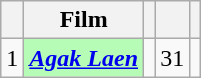<table class="wikitable sortable plainrowheaders" style="text-align:center;">
<tr>
<th></th>
<th>Film</th>
<th></th>
<th></th>
<th class="unsortable"></th>
</tr>
<tr>
<td>1</td>
<th scope="row" style="background:#b6fcb6;"><em><a href='#'>Agak Laen</a></em></th>
<td></td>
<td>31</td>
<td></td>
</tr>
</table>
